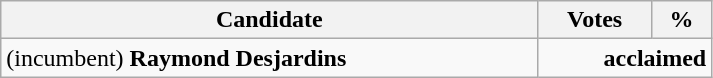<table style="width:475px;" class="wikitable">
<tr>
<th align="center">Candidate</th>
<th align="center">Votes</th>
<th align="center">%</th>
</tr>
<tr>
<td align="left">(incumbent) <strong>Raymond Desjardins</strong></td>
<td align="right" colspan="2"><strong>acclaimed</strong></td>
</tr>
</table>
